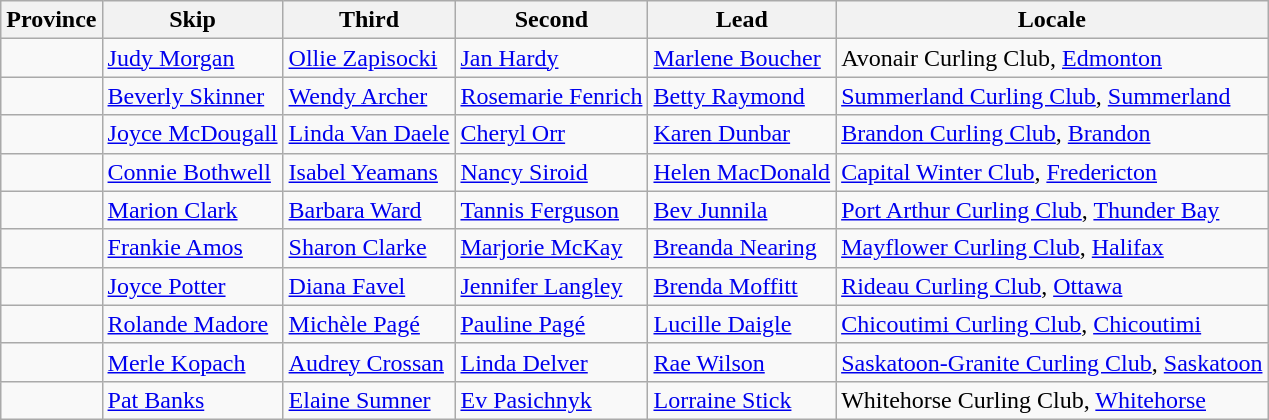<table class=wikitable>
<tr>
<th>Province</th>
<th>Skip</th>
<th>Third</th>
<th>Second</th>
<th>Lead</th>
<th>Locale</th>
</tr>
<tr>
<td></td>
<td><a href='#'>Judy Morgan</a></td>
<td><a href='#'>Ollie Zapisocki</a></td>
<td><a href='#'>Jan Hardy</a></td>
<td><a href='#'>Marlene Boucher</a></td>
<td>Avonair Curling Club, <a href='#'>Edmonton</a></td>
</tr>
<tr>
<td></td>
<td><a href='#'>Beverly Skinner</a></td>
<td><a href='#'>Wendy Archer</a></td>
<td><a href='#'>Rosemarie Fenrich</a></td>
<td><a href='#'>Betty Raymond</a></td>
<td><a href='#'>Summerland Curling Club</a>, <a href='#'>Summerland</a></td>
</tr>
<tr>
<td></td>
<td><a href='#'>Joyce McDougall</a></td>
<td><a href='#'>Linda Van Daele</a></td>
<td><a href='#'>Cheryl Orr</a></td>
<td><a href='#'>Karen Dunbar</a></td>
<td><a href='#'>Brandon Curling Club</a>, <a href='#'>Brandon</a></td>
</tr>
<tr>
<td></td>
<td><a href='#'>Connie Bothwell</a></td>
<td><a href='#'>Isabel Yeamans</a></td>
<td><a href='#'>Nancy Siroid</a></td>
<td><a href='#'>Helen MacDonald</a></td>
<td><a href='#'>Capital Winter Club</a>, <a href='#'>Fredericton</a></td>
</tr>
<tr>
<td></td>
<td><a href='#'>Marion Clark</a></td>
<td><a href='#'>Barbara Ward</a></td>
<td><a href='#'>Tannis Ferguson</a></td>
<td><a href='#'>Bev Junnila</a></td>
<td><a href='#'>Port Arthur Curling Club</a>, <a href='#'>Thunder Bay</a></td>
</tr>
<tr>
<td></td>
<td><a href='#'>Frankie Amos</a></td>
<td><a href='#'>Sharon Clarke</a></td>
<td><a href='#'>Marjorie McKay</a></td>
<td><a href='#'>Breanda Nearing</a></td>
<td><a href='#'>Mayflower Curling Club</a>, <a href='#'>Halifax</a></td>
</tr>
<tr>
<td></td>
<td><a href='#'>Joyce Potter</a></td>
<td><a href='#'>Diana Favel</a></td>
<td><a href='#'>Jennifer Langley</a></td>
<td><a href='#'>Brenda Moffitt</a></td>
<td><a href='#'>Rideau Curling Club</a>, <a href='#'>Ottawa</a></td>
</tr>
<tr>
<td></td>
<td><a href='#'>Rolande Madore</a></td>
<td><a href='#'>Michèle Pagé</a></td>
<td><a href='#'>Pauline Pagé</a></td>
<td><a href='#'>Lucille Daigle</a></td>
<td><a href='#'>Chicoutimi Curling Club</a>, <a href='#'>Chicoutimi</a></td>
</tr>
<tr>
<td></td>
<td><a href='#'>Merle Kopach</a></td>
<td><a href='#'>Audrey Crossan</a></td>
<td><a href='#'>Linda Delver</a></td>
<td><a href='#'>Rae Wilson</a></td>
<td><a href='#'>Saskatoon-Granite Curling Club</a>, <a href='#'>Saskatoon</a></td>
</tr>
<tr>
<td></td>
<td><a href='#'>Pat Banks</a></td>
<td><a href='#'>Elaine Sumner</a></td>
<td><a href='#'>Ev Pasichnyk</a></td>
<td><a href='#'>Lorraine Stick</a></td>
<td>Whitehorse Curling Club, <a href='#'>Whitehorse</a></td>
</tr>
</table>
